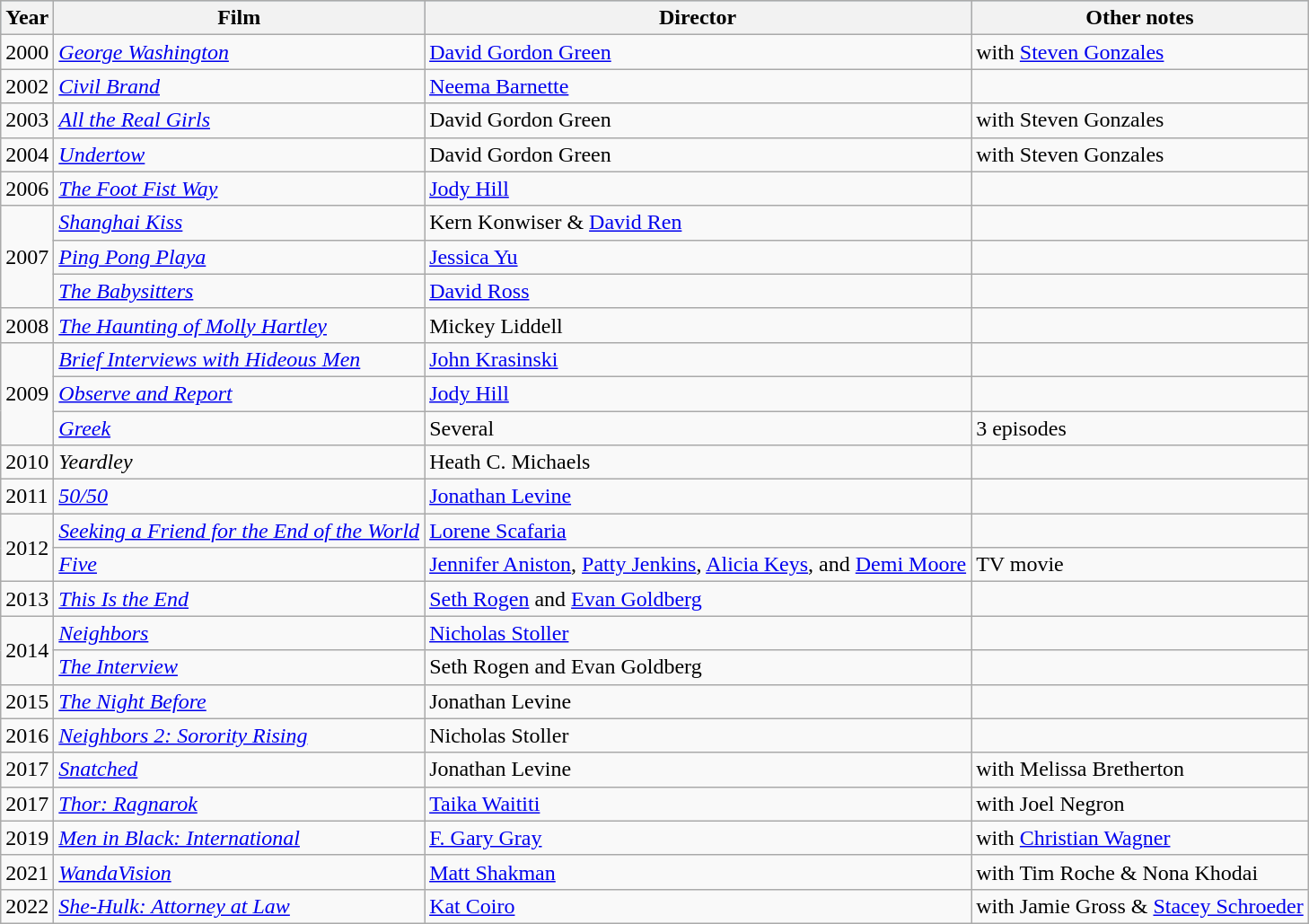<table class="wikitable">
<tr style="background:#b0c4de; text-align:center;">
<th>Year</th>
<th>Film</th>
<th>Director</th>
<th>Other notes</th>
</tr>
<tr>
<td>2000</td>
<td><em><a href='#'>George Washington</a></em></td>
<td><a href='#'>David Gordon Green</a></td>
<td>with <a href='#'>Steven Gonzales</a></td>
</tr>
<tr>
<td>2002</td>
<td><em><a href='#'>Civil Brand</a></em></td>
<td><a href='#'>Neema Barnette</a></td>
<td></td>
</tr>
<tr>
<td>2003</td>
<td><em><a href='#'>All the Real Girls</a></em></td>
<td>David Gordon Green</td>
<td>with Steven Gonzales</td>
</tr>
<tr>
<td>2004</td>
<td><em><a href='#'>Undertow</a></em></td>
<td>David Gordon Green</td>
<td>with Steven Gonzales</td>
</tr>
<tr>
<td>2006</td>
<td><em><a href='#'>The Foot Fist Way</a></em></td>
<td><a href='#'>Jody Hill</a></td>
<td></td>
</tr>
<tr>
<td rowspan="3">2007</td>
<td><em><a href='#'>Shanghai Kiss</a></em></td>
<td>Kern Konwiser & <a href='#'>David Ren</a></td>
<td></td>
</tr>
<tr>
<td><em><a href='#'>Ping Pong Playa</a></em></td>
<td><a href='#'>Jessica Yu</a></td>
<td></td>
</tr>
<tr>
<td><em><a href='#'>The Babysitters</a></em></td>
<td><a href='#'>David Ross</a></td>
<td></td>
</tr>
<tr>
<td>2008</td>
<td><em><a href='#'>The Haunting of Molly Hartley</a></em></td>
<td>Mickey Liddell</td>
<td></td>
</tr>
<tr>
<td rowspan="3">2009</td>
<td><em><a href='#'>Brief Interviews with Hideous Men</a></em></td>
<td><a href='#'>John Krasinski</a></td>
<td></td>
</tr>
<tr>
<td><em><a href='#'>Observe and Report</a></em></td>
<td><a href='#'>Jody Hill</a></td>
<td></td>
</tr>
<tr>
<td><em><a href='#'>Greek</a></em></td>
<td>Several</td>
<td>3 episodes</td>
</tr>
<tr>
<td>2010</td>
<td><em>Yeardley</em></td>
<td>Heath C. Michaels</td>
<td></td>
</tr>
<tr>
<td>2011</td>
<td><em><a href='#'>50/50</a></em></td>
<td><a href='#'>Jonathan Levine</a></td>
<td></td>
</tr>
<tr>
<td rowspan="2">2012</td>
<td><em><a href='#'>Seeking a Friend for the End of the World</a></em></td>
<td><a href='#'>Lorene Scafaria</a></td>
<td></td>
</tr>
<tr>
<td><em><a href='#'>Five</a></em></td>
<td><a href='#'>Jennifer Aniston</a>, <a href='#'>Patty Jenkins</a>, <a href='#'>Alicia Keys</a>, and <a href='#'>Demi Moore</a></td>
<td>TV movie</td>
</tr>
<tr>
<td>2013</td>
<td><em><a href='#'>This Is the End</a></em></td>
<td><a href='#'>Seth Rogen</a> and <a href='#'>Evan Goldberg</a></td>
<td></td>
</tr>
<tr>
<td rowspan="2">2014</td>
<td><em><a href='#'>Neighbors</a></em></td>
<td><a href='#'>Nicholas Stoller</a></td>
<td></td>
</tr>
<tr>
<td><em><a href='#'>The Interview</a></em></td>
<td>Seth Rogen and Evan Goldberg</td>
<td></td>
</tr>
<tr>
<td>2015</td>
<td><em><a href='#'>The Night Before</a></em></td>
<td>Jonathan Levine</td>
<td></td>
</tr>
<tr>
<td>2016</td>
<td><em><a href='#'>Neighbors 2: Sorority Rising</a></em></td>
<td>Nicholas Stoller</td>
<td></td>
</tr>
<tr>
<td>2017</td>
<td><em><a href='#'>Snatched</a></em></td>
<td>Jonathan Levine</td>
<td>with Melissa Bretherton</td>
</tr>
<tr>
<td>2017</td>
<td><em><a href='#'>Thor: Ragnarok</a></em></td>
<td><a href='#'>Taika Waititi</a></td>
<td>with Joel Negron</td>
</tr>
<tr>
<td>2019</td>
<td><em><a href='#'>Men in Black: International</a></em></td>
<td><a href='#'>F. Gary Gray</a></td>
<td>with <a href='#'>Christian Wagner</a></td>
</tr>
<tr>
<td>2021</td>
<td><em><a href='#'>WandaVision</a></em></td>
<td><a href='#'>Matt Shakman</a></td>
<td>with Tim Roche & Nona Khodai</td>
</tr>
<tr>
<td>2022</td>
<td><em><a href='#'>She-Hulk: Attorney at Law</a></em></td>
<td><a href='#'>Kat Coiro</a></td>
<td>with Jamie Gross & <a href='#'>Stacey Schroeder</a></td>
</tr>
</table>
